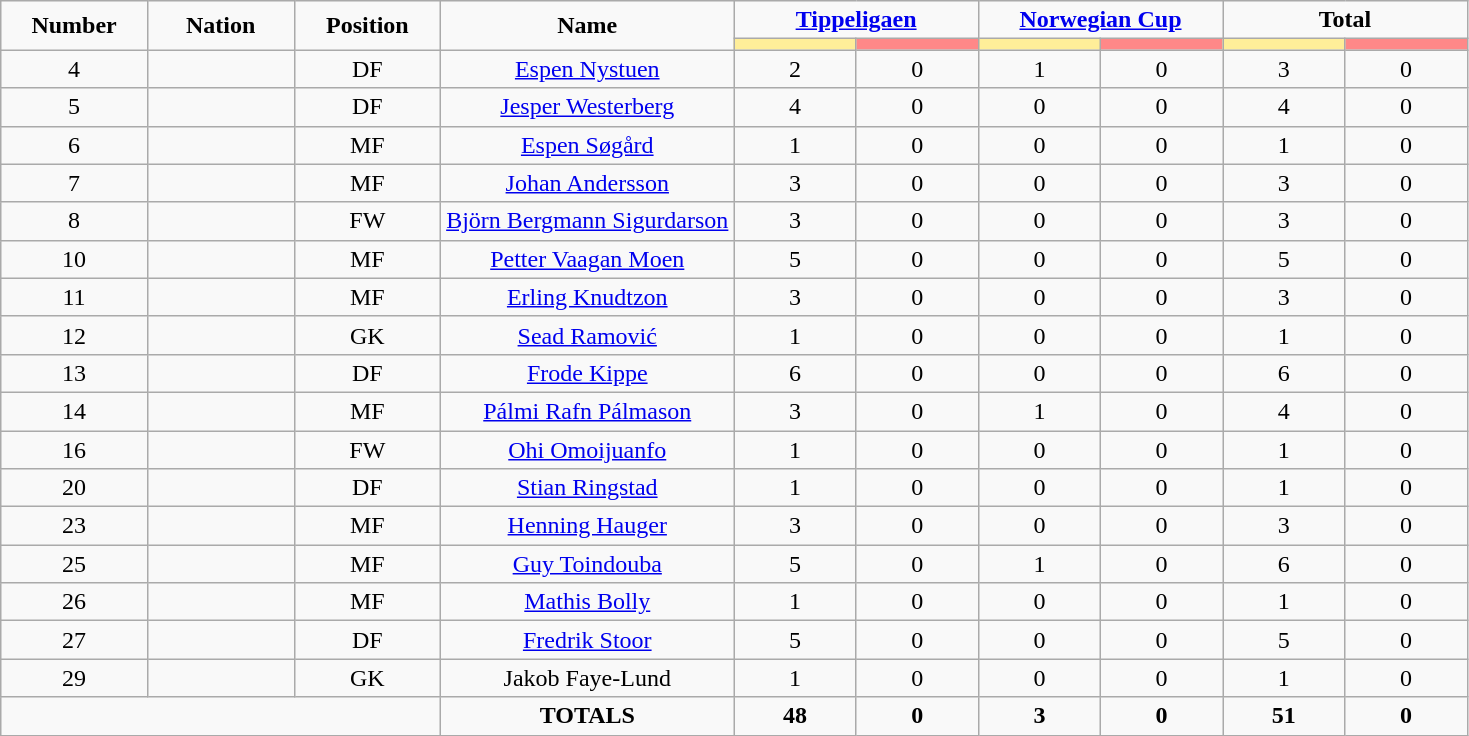<table class="wikitable" style="font-size: 100%; text-align: center;">
<tr>
<td rowspan="2" width="10%" align="center"><strong>Number</strong></td>
<td rowspan="2" width="10%" align="center"><strong>Nation</strong></td>
<td rowspan="2" width="10%" align="center"><strong>Position</strong></td>
<td rowspan="2" width="20%" align="center"><strong>Name</strong></td>
<td colspan="2" align="center"><strong><a href='#'>Tippeligaen</a></strong></td>
<td colspan="2" align="center"><strong><a href='#'>Norwegian Cup</a></strong></td>
<td colspan="2" align="center"><strong>Total</strong></td>
</tr>
<tr>
<th width=60 style="background: #FFEE99"></th>
<th width=60 style="background: #FF8888"></th>
<th width=60 style="background: #FFEE99"></th>
<th width=60 style="background: #FF8888"></th>
<th width=60 style="background: #FFEE99"></th>
<th width=60 style="background: #FF8888"></th>
</tr>
<tr>
<td>4</td>
<td></td>
<td>DF</td>
<td><a href='#'>Espen Nystuen</a></td>
<td>2</td>
<td>0</td>
<td>1</td>
<td>0</td>
<td>3</td>
<td>0</td>
</tr>
<tr>
<td>5</td>
<td></td>
<td>DF</td>
<td><a href='#'>Jesper Westerberg</a></td>
<td>4</td>
<td>0</td>
<td>0</td>
<td>0</td>
<td>4</td>
<td>0</td>
</tr>
<tr>
<td>6</td>
<td></td>
<td>MF</td>
<td><a href='#'>Espen Søgård</a></td>
<td>1</td>
<td>0</td>
<td>0</td>
<td>0</td>
<td>1</td>
<td>0</td>
</tr>
<tr>
<td>7</td>
<td></td>
<td>MF</td>
<td><a href='#'>Johan Andersson</a></td>
<td>3</td>
<td>0</td>
<td>0</td>
<td>0</td>
<td>3</td>
<td>0</td>
</tr>
<tr>
<td>8</td>
<td></td>
<td>FW</td>
<td><a href='#'>Björn Bergmann Sigurdarson</a></td>
<td>3</td>
<td>0</td>
<td>0</td>
<td>0</td>
<td>3</td>
<td>0</td>
</tr>
<tr>
<td>10</td>
<td></td>
<td>MF</td>
<td><a href='#'>Petter Vaagan Moen</a></td>
<td>5</td>
<td>0</td>
<td>0</td>
<td>0</td>
<td>5</td>
<td>0</td>
</tr>
<tr>
<td>11</td>
<td></td>
<td>MF</td>
<td><a href='#'>Erling Knudtzon</a></td>
<td>3</td>
<td>0</td>
<td>0</td>
<td>0</td>
<td>3</td>
<td>0</td>
</tr>
<tr>
<td>12</td>
<td></td>
<td>GK</td>
<td><a href='#'>Sead Ramović</a></td>
<td>1</td>
<td>0</td>
<td>0</td>
<td>0</td>
<td>1</td>
<td>0</td>
</tr>
<tr>
<td>13</td>
<td></td>
<td>DF</td>
<td><a href='#'>Frode Kippe</a></td>
<td>6</td>
<td>0</td>
<td>0</td>
<td>0</td>
<td>6</td>
<td>0</td>
</tr>
<tr>
<td>14</td>
<td></td>
<td>MF</td>
<td><a href='#'>Pálmi Rafn Pálmason</a></td>
<td>3</td>
<td>0</td>
<td>1</td>
<td>0</td>
<td>4</td>
<td>0</td>
</tr>
<tr>
<td>16</td>
<td></td>
<td>FW</td>
<td><a href='#'>Ohi Omoijuanfo</a></td>
<td>1</td>
<td>0</td>
<td>0</td>
<td>0</td>
<td>1</td>
<td>0</td>
</tr>
<tr>
<td>20</td>
<td></td>
<td>DF</td>
<td><a href='#'>Stian Ringstad</a></td>
<td>1</td>
<td>0</td>
<td>0</td>
<td>0</td>
<td>1</td>
<td>0</td>
</tr>
<tr>
<td>23</td>
<td></td>
<td>MF</td>
<td><a href='#'>Henning Hauger</a></td>
<td>3</td>
<td>0</td>
<td>0</td>
<td>0</td>
<td>3</td>
<td>0</td>
</tr>
<tr>
<td>25</td>
<td></td>
<td>MF</td>
<td><a href='#'>Guy Toindouba</a></td>
<td>5</td>
<td>0</td>
<td>1</td>
<td>0</td>
<td>6</td>
<td>0</td>
</tr>
<tr>
<td>26</td>
<td></td>
<td>MF</td>
<td><a href='#'>Mathis Bolly</a></td>
<td>1</td>
<td>0</td>
<td>0</td>
<td>0</td>
<td>1</td>
<td>0</td>
</tr>
<tr>
<td>27</td>
<td></td>
<td>DF</td>
<td><a href='#'>Fredrik Stoor</a></td>
<td>5</td>
<td>0</td>
<td>0</td>
<td>0</td>
<td>5</td>
<td>0</td>
</tr>
<tr>
<td>29</td>
<td></td>
<td>GK</td>
<td>Jakob Faye-Lund</td>
<td>1</td>
<td>0</td>
<td>0</td>
<td>0</td>
<td>1</td>
<td>0</td>
</tr>
<tr>
<td colspan="3"></td>
<td><strong>TOTALS</strong></td>
<td><strong>48</strong></td>
<td><strong>0</strong></td>
<td><strong>3</strong></td>
<td><strong>0</strong></td>
<td><strong>51</strong></td>
<td><strong>0</strong></td>
</tr>
</table>
